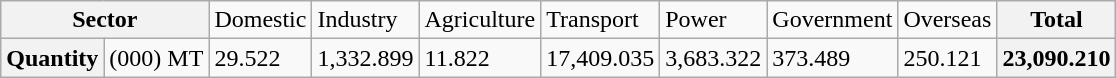<table class="wikitable">
<tr>
<th colspan="2">Sector</th>
<td>Domestic</td>
<td>Industry</td>
<td>Agriculture</td>
<td>Transport</td>
<td>Power</td>
<td>Government</td>
<td>Overseas</td>
<th>Total</th>
</tr>
<tr>
<th>Quantity</th>
<td>(000) MT</td>
<td>29.522</td>
<td>1,332.899</td>
<td>11.822</td>
<td>17,409.035</td>
<td>3,683.322</td>
<td>373.489</td>
<td>250.121</td>
<th>23,090.210</th>
</tr>
</table>
